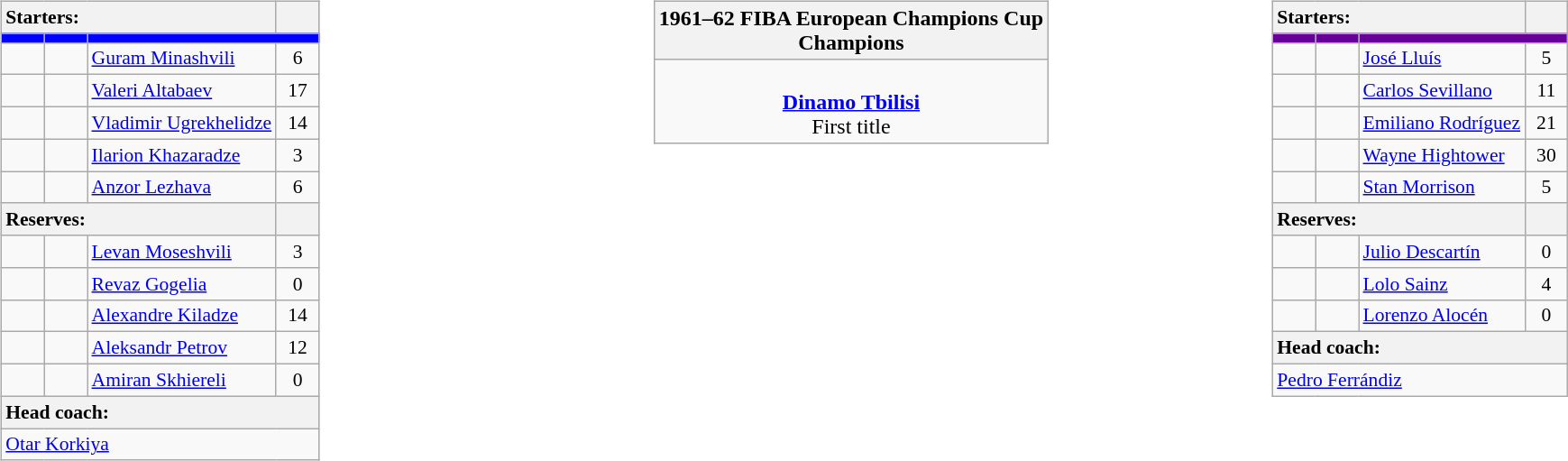<table style="width:100%;">
<tr>
<td valign=top width=33%><br><table class="wikitable" style="font-size:90%; text-align:center; margin:auto;" align=left>
<tr>
<th style="text-align:left" colspan=3>Starters:</th>
<th width=25></th>
</tr>
<tr>
<th style="background:#0000FF;" width=25></th>
<th style="background:#0000FF;" width=25></th>
<th colspan=2 style="background:#0000FF;"></th>
</tr>
<tr>
<td></td>
<td></td>
<td align=left> <a href='#'>Guram Minashvili</a></td>
<td>6</td>
</tr>
<tr>
<td></td>
<td></td>
<td align=left> <a href='#'>Valeri Altabaev</a></td>
<td>17</td>
</tr>
<tr>
<td></td>
<td></td>
<td align=left> <a href='#'>Vladimir Ugrekhelidze</a></td>
<td>14</td>
</tr>
<tr>
<td></td>
<td></td>
<td align=left> <a href='#'>Ilarion Khazaradze</a></td>
<td>3</td>
</tr>
<tr>
<td></td>
<td></td>
<td align=left> <a href='#'>Anzor Lezhava</a></td>
<td>6</td>
</tr>
<tr>
<th style="text-align:left" colspan=3>Reserves:</th>
<th width=25></th>
</tr>
<tr>
<td></td>
<td></td>
<td align=left> <a href='#'>Levan Moseshvili</a></td>
<td>3</td>
</tr>
<tr>
<td></td>
<td></td>
<td align=left> <a href='#'>Revaz Gogelia</a></td>
<td>0</td>
</tr>
<tr>
<td></td>
<td></td>
<td align=left> <a href='#'>Alexandre Kiladze</a></td>
<td>14</td>
</tr>
<tr>
<td></td>
<td></td>
<td align=left> <a href='#'>Aleksandr Petrov</a></td>
<td>12</td>
</tr>
<tr>
<td></td>
<td></td>
<td align=left> <a href='#'>Amiran Skhiereli</a></td>
<td>0</td>
</tr>
<tr>
<th style="text-align:left" colspan=7>Head coach:</th>
</tr>
<tr>
<td colspan=5 align=left> <a href='#'>Otar Korkiya</a></td>
</tr>
</table>
</td>
<td valign=top width=33%><br><table class=wikitable style="text-align:center; margin:auto">
<tr>
<th>1961–62 FIBA European Champions Cup <br>Champions</th>
</tr>
<tr>
<td><br> <strong><a href='#'>Dinamo Tbilisi</a></strong><br>First title</td>
</tr>
</table>
</td>
<td style="vertical-align:top; width:33%;"><br><table class="wikitable" style="font-size:90%; text-align:center; margin:auto;">
<tr>
<th style="text-align:left" colspan=3>Starters:</th>
<th width=25></th>
</tr>
<tr>
<th style="background:#660099;" width=25></th>
<th style="background:#660099;" width=25></th>
<th colspan=2 style="background:#660099;"></th>
</tr>
<tr>
<td></td>
<td></td>
<td align=left> <a href='#'>José Lluís</a></td>
<td>5</td>
</tr>
<tr>
<td></td>
<td></td>
<td align=left> <a href='#'>Carlos Sevillano</a></td>
<td>11</td>
</tr>
<tr>
<td></td>
<td></td>
<td align=left> <a href='#'>Emiliano Rodríguez</a></td>
<td>21</td>
</tr>
<tr>
<td></td>
<td></td>
<td align=left> <a href='#'>Wayne Hightower</a></td>
<td>30</td>
</tr>
<tr>
<td></td>
<td></td>
<td align=left> <a href='#'>Stan Morrison</a></td>
<td>5</td>
</tr>
<tr>
<th style="text-align:left" colspan=3>Reserves:</th>
<th width=25></th>
</tr>
<tr>
<td></td>
<td></td>
<td align=left> <a href='#'>Julio Descartín</a></td>
<td>0</td>
</tr>
<tr>
<td></td>
<td></td>
<td align=left> <a href='#'>Lolo Sainz</a></td>
<td>4</td>
</tr>
<tr>
<td></td>
<td></td>
<td align=left> <a href='#'>Lorenzo Alocén</a></td>
<td>0</td>
</tr>
<tr>
<th style="text-align:left" colspan=7>Head coach:</th>
</tr>
<tr>
<td colspan=5 align=left> <a href='#'>Pedro Ferrándiz</a></td>
</tr>
</table>
</td>
</tr>
</table>
